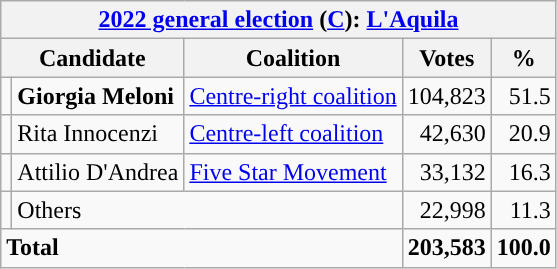<table class="wikitable" style="text-align: right">
<tr>
<th colspan="5"><a href='#'>2022 general election</a> (<a href='#'>C</a>): <a href='#'>L'Aquila</a></th>
</tr>
<tr>
<th colspan="2">Candidate</th>
<th>Coalition</th>
<th>Votes</th>
<th>%</th>
</tr>
<tr>
<td></td>
<td align="left"><strong>Giorgia Meloni</strong></td>
<td align="left"><a href='#'>Centre-right coalition</a></td>
<td>104,823</td>
<td>51.5</td>
</tr>
<tr>
<td></td>
<td align="left">Rita Innocenzi</td>
<td align="left"><a href='#'>Centre-left coalition</a></td>
<td>42,630</td>
<td>20.9</td>
</tr>
<tr>
<td></td>
<td align="left">Attilio D'Andrea</td>
<td align="left"><a href='#'>Five Star Movement</a></td>
<td>33,132</td>
<td>16.3</td>
</tr>
<tr>
<td></td>
<td align="left" colspan="2">Others</td>
<td>22,998</td>
<td>11.3</td>
</tr>
<tr>
<td align="left" colspan="3"><strong>Total</strong></td>
<td><strong>203,583</strong></td>
<td><strong>100.0</strong></td>
</tr>
</table>
